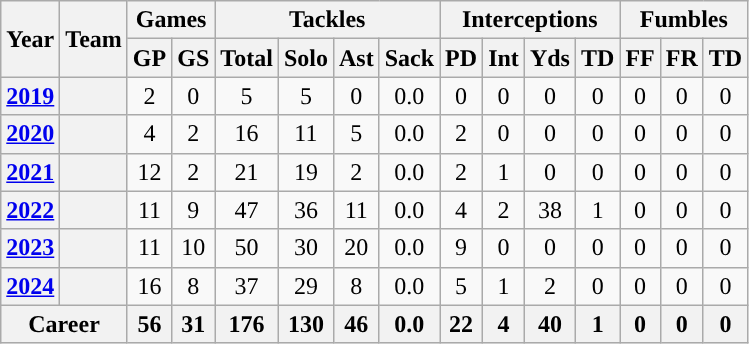<table class="wikitable" style="text-align:center;">
<tr>
<th rowspan="2">Year</th>
<th rowspan="2">Team</th>
<th colspan="2">Games</th>
<th colspan="4">Tackles</th>
<th colspan="4">Interceptions</th>
<th colspan="3">Fumbles</th>
</tr>
<tr>
<th>GP</th>
<th>GS</th>
<th>Total</th>
<th>Solo</th>
<th>Ast</th>
<th>Sack</th>
<th>PD</th>
<th>Int</th>
<th>Yds</th>
<th>TD</th>
<th>FF</th>
<th>FR</th>
<th>TD</th>
</tr>
<tr>
<th><a href='#'>2019</a></th>
<th><a href='#'></a></th>
<td>2</td>
<td>0</td>
<td>5</td>
<td>5</td>
<td>0</td>
<td>0.0</td>
<td>0</td>
<td>0</td>
<td>0</td>
<td>0</td>
<td>0</td>
<td>0</td>
<td>0</td>
</tr>
<tr>
<th><a href='#'>2020</a></th>
<th><a href='#'></a></th>
<td>4</td>
<td>2</td>
<td>16</td>
<td>11</td>
<td>5</td>
<td>0.0</td>
<td>2</td>
<td>0</td>
<td>0</td>
<td>0</td>
<td>0</td>
<td>0</td>
<td>0</td>
</tr>
<tr>
<th><a href='#'>2021</a></th>
<th><a href='#'></a></th>
<td>12</td>
<td>2</td>
<td>21</td>
<td>19</td>
<td>2</td>
<td>0.0</td>
<td>2</td>
<td>1</td>
<td>0</td>
<td>0</td>
<td>0</td>
<td>0</td>
<td>0</td>
</tr>
<tr>
<th><a href='#'>2022</a></th>
<th><a href='#'></a></th>
<td>11</td>
<td>9</td>
<td>47</td>
<td>36</td>
<td>11</td>
<td>0.0</td>
<td>4</td>
<td>2</td>
<td>38</td>
<td>1</td>
<td>0</td>
<td>0</td>
<td>0</td>
</tr>
<tr>
<th><a href='#'>2023</a></th>
<th><a href='#'></a></th>
<td>11</td>
<td>10</td>
<td>50</td>
<td>30</td>
<td>20</td>
<td>0.0</td>
<td>9</td>
<td>0</td>
<td>0</td>
<td>0</td>
<td>0</td>
<td>0</td>
<td>0</td>
</tr>
<tr>
<th><a href='#'>2024</a></th>
<th><a href='#'></a></th>
<td>16</td>
<td>8</td>
<td>37</td>
<td>29</td>
<td>8</td>
<td>0.0</td>
<td>5</td>
<td>1</td>
<td>2</td>
<td>0</td>
<td>0</td>
<td>0</td>
<td>0</td>
</tr>
<tr>
<th align=center colspan="2">Career</th>
<th>56</th>
<th>31</th>
<th>176</th>
<th>130</th>
<th>46</th>
<th>0.0</th>
<th>22</th>
<th>4</th>
<th>40</th>
<th>1</th>
<th>0</th>
<th>0</th>
<th>0</th>
</tr>
</table>
